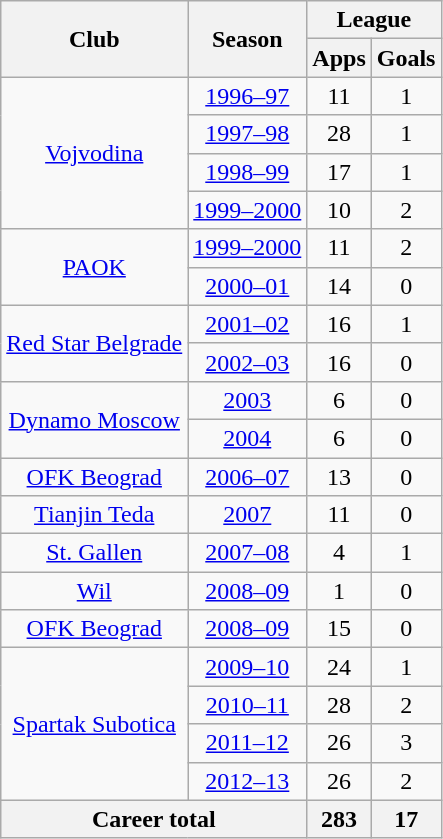<table class="wikitable" style="text-align:center">
<tr>
<th rowspan="2">Club</th>
<th rowspan="2">Season</th>
<th colspan="2">League</th>
</tr>
<tr>
<th>Apps</th>
<th>Goals</th>
</tr>
<tr>
<td rowspan="4"><a href='#'>Vojvodina</a></td>
<td><a href='#'>1996–97</a></td>
<td>11</td>
<td>1</td>
</tr>
<tr>
<td><a href='#'>1997–98</a></td>
<td>28</td>
<td>1</td>
</tr>
<tr>
<td><a href='#'>1998–99</a></td>
<td>17</td>
<td>1</td>
</tr>
<tr>
<td><a href='#'>1999–2000</a></td>
<td>10</td>
<td>2</td>
</tr>
<tr>
<td rowspan="2"><a href='#'>PAOK</a></td>
<td><a href='#'>1999–2000</a></td>
<td>11</td>
<td>2</td>
</tr>
<tr>
<td><a href='#'>2000–01</a></td>
<td>14</td>
<td>0</td>
</tr>
<tr>
<td rowspan="2"><a href='#'>Red Star Belgrade</a></td>
<td><a href='#'>2001–02</a></td>
<td>16</td>
<td>1</td>
</tr>
<tr>
<td><a href='#'>2002–03</a></td>
<td>16</td>
<td>0</td>
</tr>
<tr>
<td rowspan="2"><a href='#'>Dynamo Moscow</a></td>
<td><a href='#'>2003</a></td>
<td>6</td>
<td>0</td>
</tr>
<tr>
<td><a href='#'>2004</a></td>
<td>6</td>
<td>0</td>
</tr>
<tr>
<td rowspan="1"><a href='#'>OFK Beograd</a></td>
<td><a href='#'>2006–07</a></td>
<td>13</td>
<td>0</td>
</tr>
<tr>
<td rowspan="1"><a href='#'>Tianjin Teda</a></td>
<td><a href='#'>2007</a></td>
<td>11</td>
<td>0</td>
</tr>
<tr>
<td rowspan="1"><a href='#'>St. Gallen</a></td>
<td><a href='#'>2007–08</a></td>
<td>4</td>
<td>1</td>
</tr>
<tr>
<td rowspan="1"><a href='#'>Wil</a></td>
<td><a href='#'>2008–09</a></td>
<td>1</td>
<td>0</td>
</tr>
<tr>
<td rowspan="1"><a href='#'>OFK Beograd</a></td>
<td><a href='#'>2008–09</a></td>
<td>15</td>
<td>0</td>
</tr>
<tr>
<td rowspan="4"><a href='#'>Spartak Subotica</a></td>
<td><a href='#'>2009–10</a></td>
<td>24</td>
<td>1</td>
</tr>
<tr>
<td><a href='#'>2010–11</a></td>
<td>28</td>
<td>2</td>
</tr>
<tr>
<td><a href='#'>2011–12</a></td>
<td>26</td>
<td>3</td>
</tr>
<tr>
<td><a href='#'>2012–13</a></td>
<td>26</td>
<td>2</td>
</tr>
<tr>
<th colspan="2">Career total</th>
<th>283</th>
<th>17</th>
</tr>
</table>
